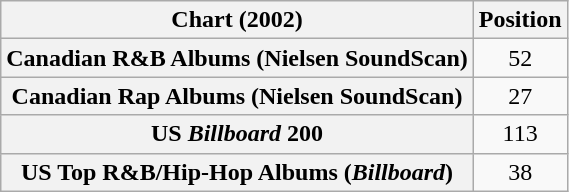<table class="wikitable sortable plainrowheaders" style="text-align:center">
<tr>
<th scope="col">Chart (2002)</th>
<th scope="col">Position</th>
</tr>
<tr>
<th scope="row">Canadian R&B Albums (Nielsen SoundScan)</th>
<td>52</td>
</tr>
<tr>
<th scope="row">Canadian Rap Albums (Nielsen SoundScan)</th>
<td>27</td>
</tr>
<tr>
<th scope="row">US <em>Billboard</em> 200</th>
<td>113</td>
</tr>
<tr>
<th scope="row">US Top R&B/Hip-Hop Albums (<em>Billboard</em>)</th>
<td>38</td>
</tr>
</table>
